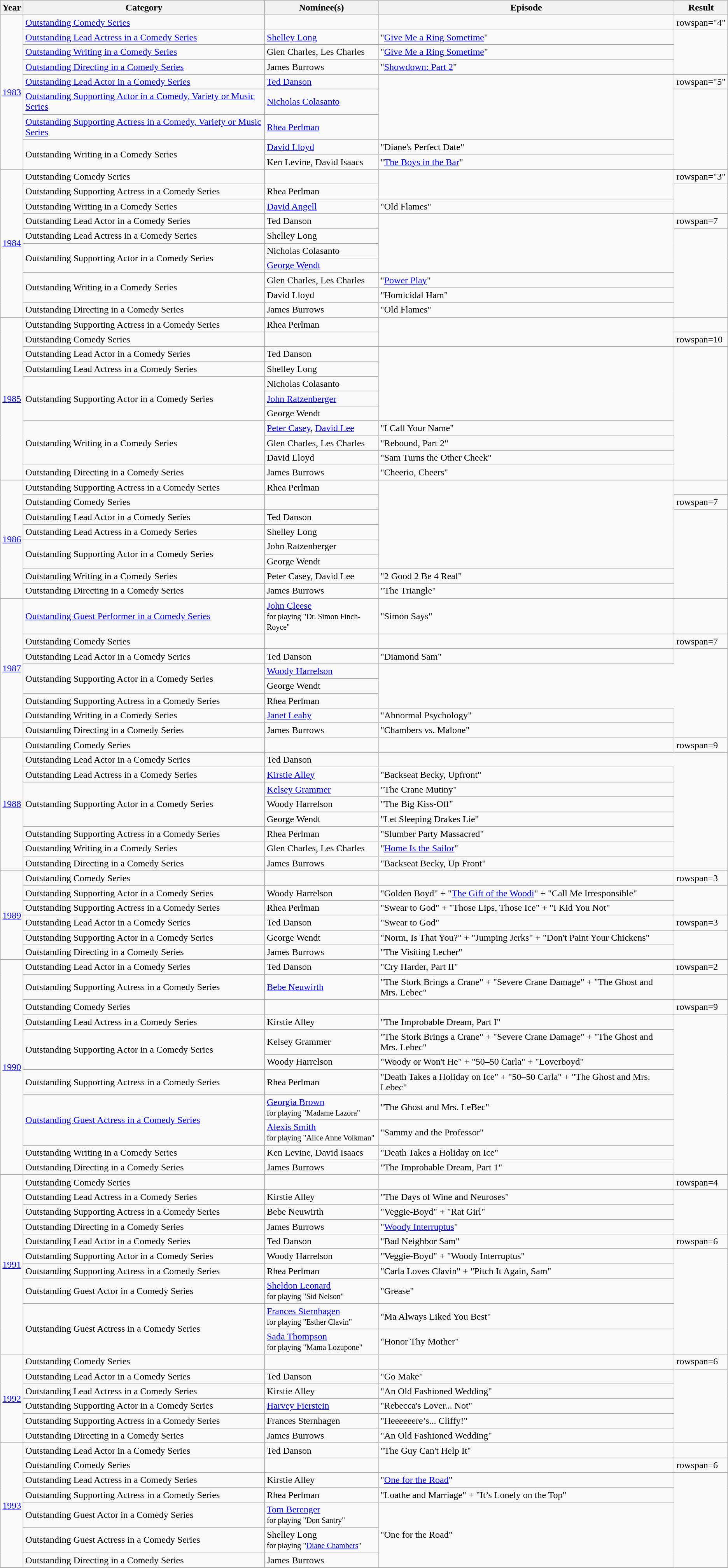<table class="wikitable">
<tr>
<th>Year</th>
<th>Category</th>
<th>Nominee(s)</th>
<th>Episode</th>
<th>Result</th>
</tr>
<tr>
<td rowspan="9"><a href='#'>1983</a></td>
<td><a href='#'>Outstanding Comedy Series</a></td>
<td></td>
<td></td>
<td>rowspan="4" </td>
</tr>
<tr>
<td><a href='#'>Outstanding Lead Actress in a Comedy Series</a></td>
<td><a href='#'>Shelley Long</a></td>
<td>"<a href='#'>Give Me a Ring Sometime</a>"</td>
</tr>
<tr>
<td><a href='#'>Outstanding Writing in a Comedy Series</a></td>
<td>Glen Charles, Les Charles</td>
<td>"<a href='#'>Give Me a Ring Sometime</a>"</td>
</tr>
<tr>
<td><a href='#'>Outstanding Directing in a Comedy Series</a></td>
<td>James Burrows</td>
<td>"<a href='#'>Showdown: Part 2</a>"</td>
</tr>
<tr>
<td><a href='#'>Outstanding Lead Actor in a Comedy Series</a></td>
<td><a href='#'>Ted Danson</a></td>
<td rowspan="3"></td>
<td>rowspan="5" </td>
</tr>
<tr>
<td><a href='#'>Outstanding Supporting Actor in a Comedy, Variety or Music Series</a></td>
<td><a href='#'>Nicholas Colasanto</a></td>
</tr>
<tr>
<td><a href='#'>Outstanding Supporting Actress in a Comedy, Variety or Music Series</a></td>
<td><a href='#'>Rhea Perlman</a></td>
</tr>
<tr>
<td rowspan=2>Outstanding Writing in a Comedy Series</td>
<td><a href='#'>David Lloyd</a></td>
<td>"Diane's Perfect Date"</td>
</tr>
<tr>
<td>Ken Levine, David Isaacs</td>
<td>"<a href='#'>The Boys in the Bar</a>"</td>
</tr>
<tr>
<td rowspan="10"><a href='#'>1984</a></td>
<td>Outstanding Comedy Series</td>
<td></td>
<td rowspan="2"></td>
<td>rowspan="3" </td>
</tr>
<tr>
<td>Outstanding Supporting Actress in a Comedy Series</td>
<td>Rhea Perlman</td>
</tr>
<tr>
<td>Outstanding Writing in a Comedy Series</td>
<td><a href='#'>David Angell</a></td>
<td>"Old Flames"</td>
</tr>
<tr>
<td>Outstanding Lead Actor in a Comedy Series</td>
<td>Ted Danson</td>
<td rowspan=4></td>
<td>rowspan=7 </td>
</tr>
<tr>
<td>Outstanding Lead Actress in a Comedy Series</td>
<td>Shelley Long</td>
</tr>
<tr>
<td rowspan=2>Outstanding Supporting Actor in a Comedy Series</td>
<td>Nicholas Colasanto</td>
</tr>
<tr>
<td><a href='#'>George Wendt</a></td>
</tr>
<tr>
<td rowspan=2>Outstanding Writing in a Comedy Series</td>
<td>Glen Charles, Les Charles</td>
<td>"<a href='#'>Power Play</a>"</td>
</tr>
<tr>
<td>David Lloyd</td>
<td>"Homicidal Ham"</td>
</tr>
<tr>
<td>Outstanding Directing in a Comedy Series</td>
<td>James Burrows</td>
<td>"Old Flames"</td>
</tr>
<tr>
<td rowspan=11><a href='#'>1985</a></td>
<td>Outstanding Supporting Actress in a Comedy Series</td>
<td>Rhea Perlman</td>
<td rowspan=2></td>
<td></td>
</tr>
<tr>
<td>Outstanding Comedy Series</td>
<td></td>
<td>rowspan=10 </td>
</tr>
<tr>
<td>Outstanding Lead Actor in a Comedy Series</td>
<td>Ted Danson</td>
<td rowspan=5></td>
</tr>
<tr>
<td>Outstanding Lead Actress in a Comedy Series</td>
<td>Shelley Long</td>
</tr>
<tr>
<td rowspan=3>Outstanding Supporting Actor in a Comedy Series</td>
<td>Nicholas Colasanto</td>
</tr>
<tr>
<td><a href='#'>John Ratzenberger</a></td>
</tr>
<tr>
<td>George Wendt</td>
</tr>
<tr>
<td rowspan=3>Outstanding Writing in a Comedy Series</td>
<td><a href='#'>Peter Casey</a>, <a href='#'>David Lee</a></td>
<td>"I Call Your Name"</td>
</tr>
<tr>
<td>Glen Charles, Les Charles</td>
<td>"Rebound, Part 2"</td>
</tr>
<tr>
<td>David Lloyd</td>
<td>"Sam Turns the Other Cheek"</td>
</tr>
<tr>
<td>Outstanding Directing in a Comedy Series</td>
<td>James Burrows</td>
<td>"Cheerio, Cheers"</td>
</tr>
<tr>
<td rowspan=8><a href='#'>1986</a></td>
<td>Outstanding Supporting Actress in a Comedy Series</td>
<td>Rhea Perlman</td>
<td rowspan=6></td>
<td></td>
</tr>
<tr>
<td>Outstanding Comedy Series</td>
<td></td>
<td>rowspan=7 </td>
</tr>
<tr>
<td>Outstanding Lead Actor in a Comedy Series</td>
<td>Ted Danson</td>
</tr>
<tr>
<td>Outstanding Lead Actress in a Comedy Series</td>
<td>Shelley Long</td>
</tr>
<tr>
<td rowspan=2>Outstanding Supporting Actor in a Comedy Series</td>
<td>John Ratzenberger</td>
</tr>
<tr>
<td>George Wendt</td>
</tr>
<tr>
<td>Outstanding Writing in a Comedy Series</td>
<td>Peter Casey, David Lee</td>
<td>"2 Good 2 Be 4 Real"</td>
</tr>
<tr>
<td>Outstanding Directing in a Comedy Series</td>
<td>James Burrows</td>
<td>"The Triangle"</td>
</tr>
<tr>
<td rowspan=8><a href='#'>1987</a></td>
<td><a href='#'>Outstanding Guest Performer in a Comedy Series</a></td>
<td><a href='#'>John Cleese</a><br><small>for playing "Dr. Simon Finch-Royce"</small></td>
<td>"Simon Says"</td>
<td></td>
</tr>
<tr>
<td>Outstanding Comedy Series</td>
<td></td>
<td></td>
<td>rowspan=7 </td>
</tr>
<tr>
<td>Outstanding Lead Actor in a Comedy Series</td>
<td>Ted Danson</td>
<td>"Diamond Sam"</td>
</tr>
<tr>
<td rowspan=2>Outstanding Supporting Actor in a Comedy Series</td>
<td><a href='#'>Woody Harrelson</a></td>
</tr>
<tr>
<td>George Wendt</td>
</tr>
<tr>
<td>Outstanding Supporting Actress in a Comedy Series</td>
<td>Rhea Perlman</td>
</tr>
<tr>
<td>Outstanding Writing in a Comedy Series</td>
<td><a href='#'>Janet Leahy</a></td>
<td>"Abnormal Psychology"</td>
</tr>
<tr>
<td>Outstanding Directing in a Comedy Series</td>
<td>James Burrows</td>
<td>"Chambers vs. Malone"</td>
</tr>
<tr>
<td rowspan=9><a href='#'>1988</a></td>
<td>Outstanding Comedy Series</td>
<td></td>
<td></td>
<td>rowspan=9 </td>
</tr>
<tr>
<td>Outstanding Lead Actor in a Comedy Series</td>
<td>Ted Danson</td>
</tr>
<tr>
<td>Outstanding Lead Actress in a Comedy Series</td>
<td><a href='#'>Kirstie Alley</a></td>
<td>"Backseat Becky, Upfront"</td>
</tr>
<tr>
<td rowspan=3>Outstanding Supporting Actor in a Comedy Series</td>
<td><a href='#'>Kelsey Grammer</a></td>
<td>"The Crane Mutiny"</td>
</tr>
<tr>
<td>Woody Harrelson</td>
<td>"The Big Kiss-Off"</td>
</tr>
<tr>
<td>George Wendt</td>
<td>"Let Sleeping Drakes Lie"</td>
</tr>
<tr>
<td>Outstanding Supporting Actress in a Comedy Series</td>
<td>Rhea Perlman</td>
<td>"Slumber Party Massacred"</td>
</tr>
<tr>
<td>Outstanding Writing in a Comedy Series</td>
<td>Glen Charles, Les Charles</td>
<td>"<a href='#'>Home Is the Sailor</a>"</td>
</tr>
<tr>
<td>Outstanding Directing in a Comedy Series</td>
<td>James Burrows</td>
<td>"Backseat Becky, Up Front"</td>
</tr>
<tr>
<td rowspan=6><a href='#'>1989</a></td>
<td>Outstanding Comedy Series</td>
<td></td>
<td></td>
<td>rowspan=3 </td>
</tr>
<tr>
<td>Outstanding Supporting Actor in a Comedy Series</td>
<td>Woody Harrelson</td>
<td>"Golden Boyd" + "<a href='#'>The Gift of the Woodi</a>" + "Call Me Irresponsible"</td>
</tr>
<tr>
<td>Outstanding Supporting Actress in a Comedy Series</td>
<td>Rhea Perlman</td>
<td>"Swear to God" + "Those Lips, Those Ice" + "I Kid You Not"</td>
</tr>
<tr>
<td>Outstanding Lead Actor in a Comedy Series</td>
<td>Ted Danson</td>
<td>"Swear to God"</td>
<td>rowspan=3 </td>
</tr>
<tr>
<td>Outstanding Supporting Actor in a Comedy Series</td>
<td>George Wendt</td>
<td>"Norm, Is That You?" + "Jumping Jerks" + "Don't Paint Your Chickens"</td>
</tr>
<tr>
<td>Outstanding Directing in a Comedy Series</td>
<td>James Burrows</td>
<td>"The Visiting Lecher"</td>
</tr>
<tr>
<td rowspan=11><a href='#'>1990</a></td>
<td>Outstanding Lead Actor in a Comedy Series</td>
<td>Ted Danson</td>
<td>"Cry Harder, Part II"</td>
<td>rowspan=2 </td>
</tr>
<tr>
<td>Outstanding Supporting Actress in a Comedy Series</td>
<td><a href='#'>Bebe Neuwirth</a></td>
<td>"The Stork Brings a Crane" + "Severe Crane Damage" + "The Ghost and Mrs. Lebec"</td>
</tr>
<tr>
<td>Outstanding Comedy Series</td>
<td></td>
<td></td>
<td>rowspan=9 </td>
</tr>
<tr>
<td>Outstanding Lead Actress in a Comedy Series</td>
<td>Kirstie Alley</td>
<td>"The Improbable Dream, Part I"</td>
</tr>
<tr>
<td rowspan=2>Outstanding Supporting Actor in a Comedy Series</td>
<td>Kelsey Grammer</td>
<td>"The Stork Brings a Crane" + "Severe Crane Damage" + "The Ghost and Mrs. Lebec"</td>
</tr>
<tr>
<td>Woody Harrelson</td>
<td>"Woody or Won't He" + "50–50 Carla" + "Loverboyd"</td>
</tr>
<tr>
<td>Outstanding Supporting Actress in a Comedy Series</td>
<td>Rhea Perlman</td>
<td>"Death Takes a Holiday on Ice" + "50–50 Carla" + "The Ghost and Mrs. Lebec"</td>
</tr>
<tr>
<td rowspan=2><a href='#'>Outstanding Guest Actress in a Comedy Series</a></td>
<td><a href='#'>Georgia Brown</a><br><small>for playing "Madame Lazora"</small></td>
<td>"The Ghost and Mrs. LeBec"</td>
</tr>
<tr>
<td><a href='#'>Alexis Smith</a><br><small>for playing "Alice Anne Volkman"</small></td>
<td>"Sammy and the Professor"</td>
</tr>
<tr>
<td>Outstanding Writing in a Comedy Series</td>
<td>Ken Levine, David Isaacs</td>
<td>"Death Takes a Holiday on Ice"</td>
</tr>
<tr>
<td>Outstanding Directing in a Comedy Series</td>
<td>James Burrows</td>
<td>"The Improbable Dream, Part 1"</td>
</tr>
<tr>
<td rowspan=10><a href='#'>1991</a></td>
<td>Outstanding Comedy Series</td>
<td></td>
<td></td>
<td>rowspan=4 </td>
</tr>
<tr>
<td>Outstanding Lead Actress in a Comedy Series</td>
<td>Kirstie Alley</td>
<td>"The Days of Wine and Neuroses"</td>
</tr>
<tr>
<td>Outstanding Supporting Actress in a Comedy Series</td>
<td>Bebe Neuwirth</td>
<td>"Veggie-Boyd" + "Rat Girl"</td>
</tr>
<tr>
<td>Outstanding Directing in a Comedy Series</td>
<td>James Burrows</td>
<td>"<a href='#'>Woody Interruptus</a>"</td>
</tr>
<tr>
<td>Outstanding Lead Actor in a Comedy Series</td>
<td>Ted Danson</td>
<td>"Bad Neighbor Sam"</td>
<td>rowspan=6 </td>
</tr>
<tr>
<td>Outstanding Supporting Actor in a Comedy Series</td>
<td>Woody Harrelson</td>
<td>"Veggie-Boyd" + "Woody Interruptus"</td>
</tr>
<tr>
<td>Outstanding Supporting Actress in a Comedy Series</td>
<td>Rhea Perlman</td>
<td>"Carla Loves Clavin" + "Pitch It Again, Sam"</td>
</tr>
<tr>
<td>Outstanding Guest Actor in a Comedy Series</td>
<td><a href='#'>Sheldon Leonard</a><br><small>for playing "Sid Nelson"</small></td>
<td>"Grease"</td>
</tr>
<tr>
<td rowspan=2>Outstanding Guest Actress in a Comedy Series</td>
<td><a href='#'>Frances Sternhagen</a><br><small>for playing "Esther Clavin"</small></td>
<td>"Ma Always Liked You Best"</td>
</tr>
<tr>
<td><a href='#'>Sada Thompson</a><br><small>for playing "Mama Lozupone"</small></td>
<td>"Honor Thy Mother"</td>
</tr>
<tr>
<td rowspan=6><a href='#'>1992</a></td>
<td>Outstanding Comedy Series</td>
<td></td>
<td></td>
<td>rowspan=6 </td>
</tr>
<tr>
<td>Outstanding Lead Actor in a Comedy Series</td>
<td>Ted Danson</td>
<td>"Go Make"</td>
</tr>
<tr>
<td>Outstanding Lead Actress in a Comedy Series</td>
<td>Kirstie Alley</td>
<td>"An Old Fashioned Wedding"</td>
</tr>
<tr>
<td>Outstanding Supporting Actor in a Comedy Series</td>
<td><a href='#'>Harvey Fierstein</a></td>
<td>"Rebecca's Lover... Not"</td>
</tr>
<tr>
<td>Outstanding Supporting Actress in a Comedy Series</td>
<td>Frances Sternhagen</td>
<td>"Heeeeeere’s... Cliffy!"</td>
</tr>
<tr>
<td>Outstanding Directing in a Comedy Series</td>
<td>James Burrows</td>
<td>"An Old Fashioned Wedding"</td>
</tr>
<tr>
<td rowspan=7><a href='#'>1993</a></td>
<td>Outstanding Lead Actor in a Comedy Series</td>
<td>Ted Danson</td>
<td>"The Guy Can't Help It"</td>
<td></td>
</tr>
<tr>
<td>Outstanding Comedy Series</td>
<td></td>
<td></td>
<td>rowspan=6 </td>
</tr>
<tr>
<td>Outstanding Lead Actress in a Comedy Series</td>
<td>Kirstie Alley</td>
<td>"<a href='#'>One for the Road</a>"</td>
</tr>
<tr>
<td>Outstanding Supporting Actress in a Comedy Series</td>
<td>Rhea Perlman</td>
<td>"Loathe and Marriage" + "It’s Lonely on the Top"</td>
</tr>
<tr>
<td>Outstanding Guest Actor in a Comedy Series</td>
<td><a href='#'>Tom Berenger</a><br><small>for playing "Don Santry"</small></td>
<td rowspan=3>"One for the Road"</td>
</tr>
<tr>
<td>Outstanding Guest Actress in a Comedy Series</td>
<td>Shelley Long<br><small>for playing "<a href='#'>Diane Chambers</a>"</small></td>
</tr>
<tr>
<td>Outstanding Directing in a Comedy Series</td>
<td>James Burrows</td>
</tr>
<tr>
</tr>
</table>
